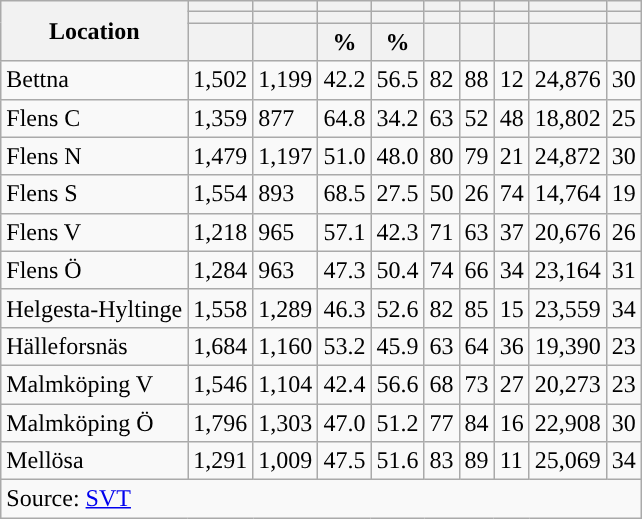<table role="presentation" class="wikitable sortable mw-collapsible">
<tr>
<th rowspan="3">Location</th>
<th></th>
<th></th>
<th></th>
<th></th>
<th></th>
<th></th>
<th></th>
<th></th>
<th></th>
</tr>
<tr>
<th></th>
<th></th>
<th style="background:"></th>
<th style="background:"></th>
<th></th>
<th></th>
<th></th>
<th></th>
<th></th>
</tr>
<tr>
<th data-sort-type="number"></th>
<th data-sort-type="number"></th>
<th data-sort-type="number">%</th>
<th data-sort-type="number">%</th>
<th data-sort-type="number"></th>
<th data-sort-type="number"></th>
<th data-sort-type="number"></th>
<th data-sort-type="number"></th>
<th data-sort-type="number"></th>
</tr>
<tr>
<td align="left">Bettna</td>
<td>1,502</td>
<td>1,199</td>
<td>42.2</td>
<td>56.5</td>
<td>82</td>
<td>88</td>
<td>12</td>
<td>24,876</td>
<td>30</td>
</tr>
<tr>
<td align="left">Flens C</td>
<td>1,359</td>
<td>877</td>
<td>64.8</td>
<td>34.2</td>
<td>63</td>
<td>52</td>
<td>48</td>
<td>18,802</td>
<td>25</td>
</tr>
<tr>
<td align="left">Flens N</td>
<td>1,479</td>
<td>1,197</td>
<td>51.0</td>
<td>48.0</td>
<td>80</td>
<td>79</td>
<td>21</td>
<td>24,872</td>
<td>30</td>
</tr>
<tr>
<td align="left">Flens S</td>
<td>1,554</td>
<td>893</td>
<td>68.5</td>
<td>27.5</td>
<td>50</td>
<td>26</td>
<td>74</td>
<td>14,764</td>
<td>19</td>
</tr>
<tr>
<td align="left">Flens V</td>
<td>1,218</td>
<td>965</td>
<td>57.1</td>
<td>42.3</td>
<td>71</td>
<td>63</td>
<td>37</td>
<td>20,676</td>
<td>26</td>
</tr>
<tr>
<td align="left">Flens Ö</td>
<td>1,284</td>
<td>963</td>
<td>47.3</td>
<td>50.4</td>
<td>74</td>
<td>66</td>
<td>34</td>
<td>23,164</td>
<td>31</td>
</tr>
<tr>
<td align="left">Helgesta-Hyltinge</td>
<td>1,558</td>
<td>1,289</td>
<td>46.3</td>
<td>52.6</td>
<td>82</td>
<td>85</td>
<td>15</td>
<td>23,559</td>
<td>34</td>
</tr>
<tr>
<td align="left">Hälleforsnäs</td>
<td>1,684</td>
<td>1,160</td>
<td>53.2</td>
<td>45.9</td>
<td>63</td>
<td>64</td>
<td>36</td>
<td>19,390</td>
<td>23</td>
</tr>
<tr>
<td align="left">Malmköping V</td>
<td>1,546</td>
<td>1,104</td>
<td>42.4</td>
<td>56.6</td>
<td>68</td>
<td>73</td>
<td>27</td>
<td>20,273</td>
<td>23</td>
</tr>
<tr>
<td align="left">Malmköping Ö</td>
<td>1,796</td>
<td>1,303</td>
<td>47.0</td>
<td>51.2</td>
<td>77</td>
<td>84</td>
<td>16</td>
<td>22,908</td>
<td>30</td>
</tr>
<tr>
<td align="left">Mellösa</td>
<td>1,291</td>
<td>1,009</td>
<td>47.5</td>
<td>51.6</td>
<td>83</td>
<td>89</td>
<td>11</td>
<td>25,069</td>
<td>34</td>
</tr>
<tr>
<td colspan="10" align="left">Source: <a href='#'>SVT</a></td>
</tr>
</table>
